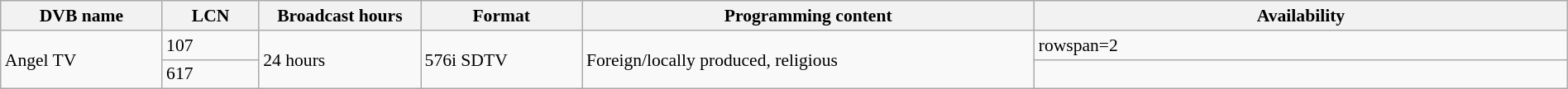<table class="wikitable" style="font-size:90%; width:100%;">
<tr>
<th width="10%">DVB name</th>
<th width="6%">LCN</th>
<th width="10%">Broadcast hours</th>
<th width="10%">Format</th>
<th width="28%">Programming content</th>
<th width="33%">Availability</th>
</tr>
<tr>
<td rowspan=2>Angel TV</td>
<td>107</td>
<td rowspan=2>24 hours</td>
<td rowspan=2>576i SDTV</td>
<td rowspan=2>Foreign/locally produced, religious</td>
<td>rowspan=2 </td>
</tr>
<tr>
<td>617</td>
</tr>
</table>
